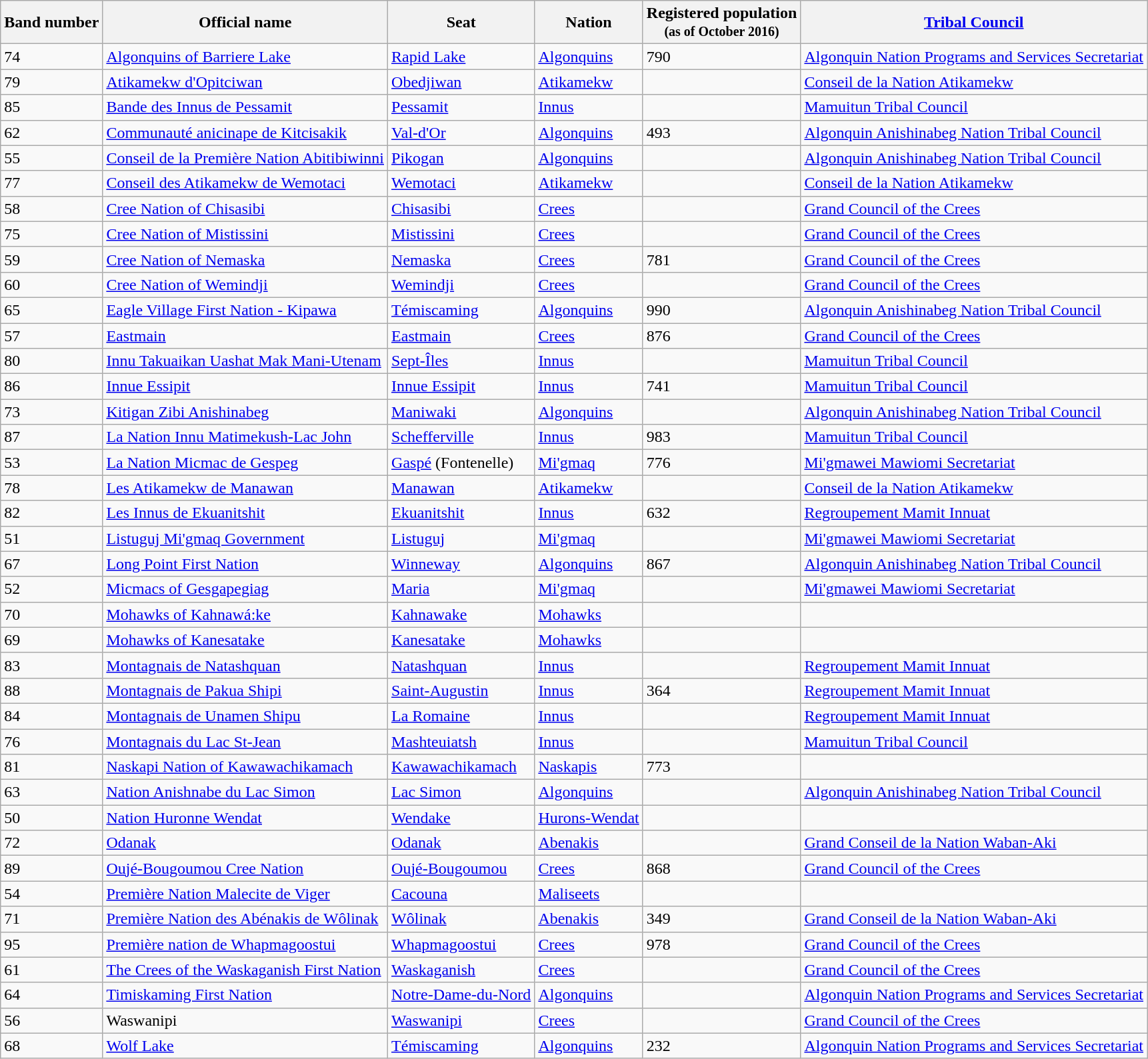<table class="wikitable">
<tr>
<th>Band number</th>
<th>Official name</th>
<th>Seat</th>
<th>Nation</th>
<th>Registered population<br><small>(as of October 2016)</small></th>
<th><a href='#'>Tribal Council</a></th>
</tr>
<tr>
<td>74</td>
<td><a href='#'>Algonquins of Barriere Lake</a></td>
<td><a href='#'>Rapid Lake</a></td>
<td><a href='#'>Algonquins</a></td>
<td>790</td>
<td><a href='#'>Algonquin Nation Programs and Services Secretariat</a></td>
</tr>
<tr>
<td>79</td>
<td><a href='#'>Atikamekw d'Opitciwan</a></td>
<td><a href='#'>Obedjiwan</a></td>
<td><a href='#'>Atikamekw</a></td>
<td></td>
<td><a href='#'>Conseil de la Nation Atikamekw</a></td>
</tr>
<tr>
<td>85</td>
<td><a href='#'>Bande des Innus de Pessamit</a></td>
<td><a href='#'>Pessamit</a></td>
<td><a href='#'>Innus</a></td>
<td></td>
<td><a href='#'>Mamuitun Tribal Council</a></td>
</tr>
<tr>
<td>62</td>
<td><a href='#'>Communauté anicinape de Kitcisakik</a></td>
<td><a href='#'>Val-d'Or</a></td>
<td><a href='#'>Algonquins</a></td>
<td>493</td>
<td><a href='#'>Algonquin Anishinabeg Nation Tribal Council</a></td>
</tr>
<tr>
<td>55</td>
<td><a href='#'>Conseil de la Première Nation Abitibiwinni</a></td>
<td><a href='#'>Pikogan</a></td>
<td><a href='#'>Algonquins</a></td>
<td></td>
<td><a href='#'>Algonquin Anishinabeg Nation Tribal Council</a></td>
</tr>
<tr>
<td>77</td>
<td><a href='#'>Conseil des Atikamekw de Wemotaci</a></td>
<td><a href='#'>Wemotaci</a></td>
<td><a href='#'>Atikamekw</a></td>
<td></td>
<td><a href='#'>Conseil de la Nation Atikamekw</a></td>
</tr>
<tr>
<td>58</td>
<td><a href='#'>Cree Nation of Chisasibi</a></td>
<td><a href='#'>Chisasibi</a></td>
<td><a href='#'>Crees</a></td>
<td></td>
<td><a href='#'>Grand Council of the Crees</a></td>
</tr>
<tr>
<td>75</td>
<td><a href='#'>Cree Nation of Mistissini</a></td>
<td><a href='#'>Mistissini</a></td>
<td><a href='#'>Crees</a></td>
<td></td>
<td><a href='#'>Grand Council of the Crees</a></td>
</tr>
<tr>
<td>59</td>
<td><a href='#'>Cree Nation of Nemaska</a></td>
<td><a href='#'>Nemaska</a></td>
<td><a href='#'>Crees</a></td>
<td>781</td>
<td><a href='#'>Grand Council of the Crees</a></td>
</tr>
<tr>
<td>60</td>
<td><a href='#'>Cree Nation of Wemindji</a></td>
<td><a href='#'>Wemindji</a></td>
<td><a href='#'>Crees</a></td>
<td></td>
<td><a href='#'>Grand Council of the Crees</a></td>
</tr>
<tr>
<td>65</td>
<td><a href='#'>Eagle Village First Nation - Kipawa</a></td>
<td><a href='#'>Témiscaming</a></td>
<td><a href='#'>Algonquins</a></td>
<td>990</td>
<td><a href='#'>Algonquin Anishinabeg Nation Tribal Council</a></td>
</tr>
<tr>
<td>57</td>
<td><a href='#'>Eastmain</a></td>
<td><a href='#'>Eastmain</a></td>
<td><a href='#'>Crees</a></td>
<td>876</td>
<td><a href='#'>Grand Council of the Crees</a></td>
</tr>
<tr>
<td>80</td>
<td><a href='#'>Innu Takuaikan Uashat Mak Mani-Utenam</a></td>
<td><a href='#'>Sept-Îles</a></td>
<td><a href='#'>Innus</a></td>
<td></td>
<td><a href='#'>Mamuitun Tribal Council</a></td>
</tr>
<tr>
<td>86</td>
<td><a href='#'>Innue Essipit</a></td>
<td><a href='#'>Innue Essipit</a></td>
<td><a href='#'>Innus</a></td>
<td>741</td>
<td><a href='#'>Mamuitun Tribal Council</a></td>
</tr>
<tr>
<td>73</td>
<td><a href='#'>Kitigan Zibi Anishinabeg</a></td>
<td><a href='#'>Maniwaki</a></td>
<td><a href='#'>Algonquins</a></td>
<td></td>
<td><a href='#'>Algonquin Anishinabeg Nation Tribal Council</a></td>
</tr>
<tr>
<td>87</td>
<td><a href='#'>La Nation Innu Matimekush-Lac John</a></td>
<td><a href='#'>Schefferville</a></td>
<td><a href='#'>Innus</a></td>
<td>983</td>
<td><a href='#'>Mamuitun Tribal Council</a></td>
</tr>
<tr>
<td>53</td>
<td><a href='#'>La Nation Micmac de Gespeg</a></td>
<td><a href='#'>Gaspé</a> (Fontenelle)</td>
<td><a href='#'>Mi'gmaq</a></td>
<td>776</td>
<td><a href='#'>Mi'gmawei Mawiomi Secretariat</a></td>
</tr>
<tr>
<td>78</td>
<td><a href='#'>Les Atikamekw de Manawan</a></td>
<td><a href='#'>Manawan</a></td>
<td><a href='#'>Atikamekw</a></td>
<td></td>
<td><a href='#'>Conseil de la Nation Atikamekw</a></td>
</tr>
<tr>
<td>82</td>
<td><a href='#'>Les Innus de Ekuanitshit</a></td>
<td><a href='#'>Ekuanitshit</a></td>
<td><a href='#'>Innus</a></td>
<td>632</td>
<td><a href='#'>Regroupement Mamit Innuat</a></td>
</tr>
<tr>
<td>51</td>
<td><a href='#'>Listuguj Mi'gmaq Government</a></td>
<td><a href='#'>Listuguj</a></td>
<td><a href='#'>Mi'gmaq</a></td>
<td></td>
<td><a href='#'>Mi'gmawei Mawiomi Secretariat</a></td>
</tr>
<tr>
<td>67</td>
<td><a href='#'>Long Point First Nation</a></td>
<td><a href='#'>Winneway</a></td>
<td><a href='#'>Algonquins</a></td>
<td>867</td>
<td><a href='#'>Algonquin Anishinabeg Nation Tribal Council</a></td>
</tr>
<tr>
<td>52</td>
<td><a href='#'>Micmacs of Gesgapegiag</a></td>
<td><a href='#'>Maria</a></td>
<td><a href='#'>Mi'gmaq</a></td>
<td></td>
<td><a href='#'>Mi'gmawei Mawiomi Secretariat</a></td>
</tr>
<tr>
<td>70</td>
<td><a href='#'>Mohawks of Kahnawá:ke</a></td>
<td><a href='#'>Kahnawake</a></td>
<td><a href='#'>Mohawks</a></td>
<td></td>
<td></td>
</tr>
<tr>
<td>69</td>
<td><a href='#'>Mohawks of Kanesatake</a></td>
<td><a href='#'>Kanesatake</a></td>
<td><a href='#'>Mohawks</a></td>
<td></td>
<td></td>
</tr>
<tr>
<td>83</td>
<td><a href='#'>Montagnais de Natashquan</a></td>
<td><a href='#'>Natashquan</a></td>
<td><a href='#'>Innus</a></td>
<td></td>
<td><a href='#'>Regroupement Mamit Innuat</a></td>
</tr>
<tr>
<td>88</td>
<td><a href='#'>Montagnais de Pakua Shipi</a></td>
<td><a href='#'>Saint-Augustin</a></td>
<td><a href='#'>Innus</a></td>
<td>364</td>
<td><a href='#'>Regroupement Mamit Innuat</a></td>
</tr>
<tr>
<td>84</td>
<td><a href='#'>Montagnais de Unamen Shipu</a></td>
<td><a href='#'>La Romaine</a></td>
<td><a href='#'>Innus</a></td>
<td></td>
<td><a href='#'>Regroupement Mamit Innuat</a></td>
</tr>
<tr>
<td>76</td>
<td><a href='#'>Montagnais du Lac St-Jean</a></td>
<td><a href='#'>Mashteuiatsh</a></td>
<td><a href='#'>Innus</a></td>
<td></td>
<td><a href='#'>Mamuitun Tribal Council</a></td>
</tr>
<tr>
<td>81</td>
<td><a href='#'>Naskapi Nation of Kawawachikamach</a></td>
<td><a href='#'>Kawawachikamach</a></td>
<td><a href='#'>Naskapis</a></td>
<td>773</td>
<td></td>
</tr>
<tr>
<td>63</td>
<td><a href='#'>Nation Anishnabe du Lac Simon</a></td>
<td><a href='#'>Lac Simon</a></td>
<td><a href='#'>Algonquins</a></td>
<td></td>
<td><a href='#'>Algonquin Anishinabeg Nation Tribal Council</a></td>
</tr>
<tr>
<td>50</td>
<td><a href='#'>Nation Huronne Wendat</a></td>
<td><a href='#'>Wendake</a></td>
<td><a href='#'>Hurons-Wendat</a></td>
<td></td>
<td></td>
</tr>
<tr>
<td>72</td>
<td><a href='#'>Odanak</a></td>
<td><a href='#'>Odanak</a></td>
<td><a href='#'>Abenakis</a></td>
<td></td>
<td><a href='#'>Grand Conseil de la Nation Waban-Aki</a></td>
</tr>
<tr>
<td>89</td>
<td><a href='#'>Oujé-Bougoumou Cree Nation</a></td>
<td><a href='#'>Oujé-Bougoumou</a></td>
<td><a href='#'>Crees</a></td>
<td>868</td>
<td><a href='#'>Grand Council of the Crees</a></td>
</tr>
<tr>
<td>54</td>
<td><a href='#'>Première Nation Malecite de Viger</a></td>
<td><a href='#'>Cacouna</a></td>
<td><a href='#'>Maliseets</a></td>
<td></td>
<td></td>
</tr>
<tr>
<td>71</td>
<td><a href='#'>Première Nation des Abénakis de Wôlinak</a></td>
<td><a href='#'>Wôlinak</a></td>
<td><a href='#'>Abenakis</a></td>
<td>349</td>
<td><a href='#'>Grand Conseil de la Nation Waban-Aki</a></td>
</tr>
<tr>
<td>95</td>
<td><a href='#'>Première nation de Whapmagoostui</a></td>
<td><a href='#'>Whapmagoostui</a></td>
<td><a href='#'>Crees</a></td>
<td>978</td>
<td><a href='#'>Grand Council of the Crees</a></td>
</tr>
<tr>
<td>61</td>
<td><a href='#'>The Crees of the Waskaganish First Nation</a></td>
<td><a href='#'>Waskaganish</a></td>
<td><a href='#'>Crees</a></td>
<td></td>
<td><a href='#'>Grand Council of the Crees</a></td>
</tr>
<tr>
<td>64</td>
<td><a href='#'>Timiskaming First Nation</a></td>
<td><a href='#'>Notre-Dame-du-Nord</a></td>
<td><a href='#'>Algonquins</a></td>
<td></td>
<td><a href='#'>Algonquin Nation Programs and Services Secretariat</a></td>
</tr>
<tr>
<td>56</td>
<td>Waswanipi</td>
<td><a href='#'>Waswanipi</a></td>
<td><a href='#'>Crees</a></td>
<td></td>
<td><a href='#'>Grand Council of the Crees</a></td>
</tr>
<tr>
<td>68</td>
<td><a href='#'>Wolf Lake</a></td>
<td><a href='#'>Témiscaming</a></td>
<td><a href='#'>Algonquins</a></td>
<td>232</td>
<td><a href='#'>Algonquin Nation Programs and Services Secretariat</a></td>
</tr>
</table>
